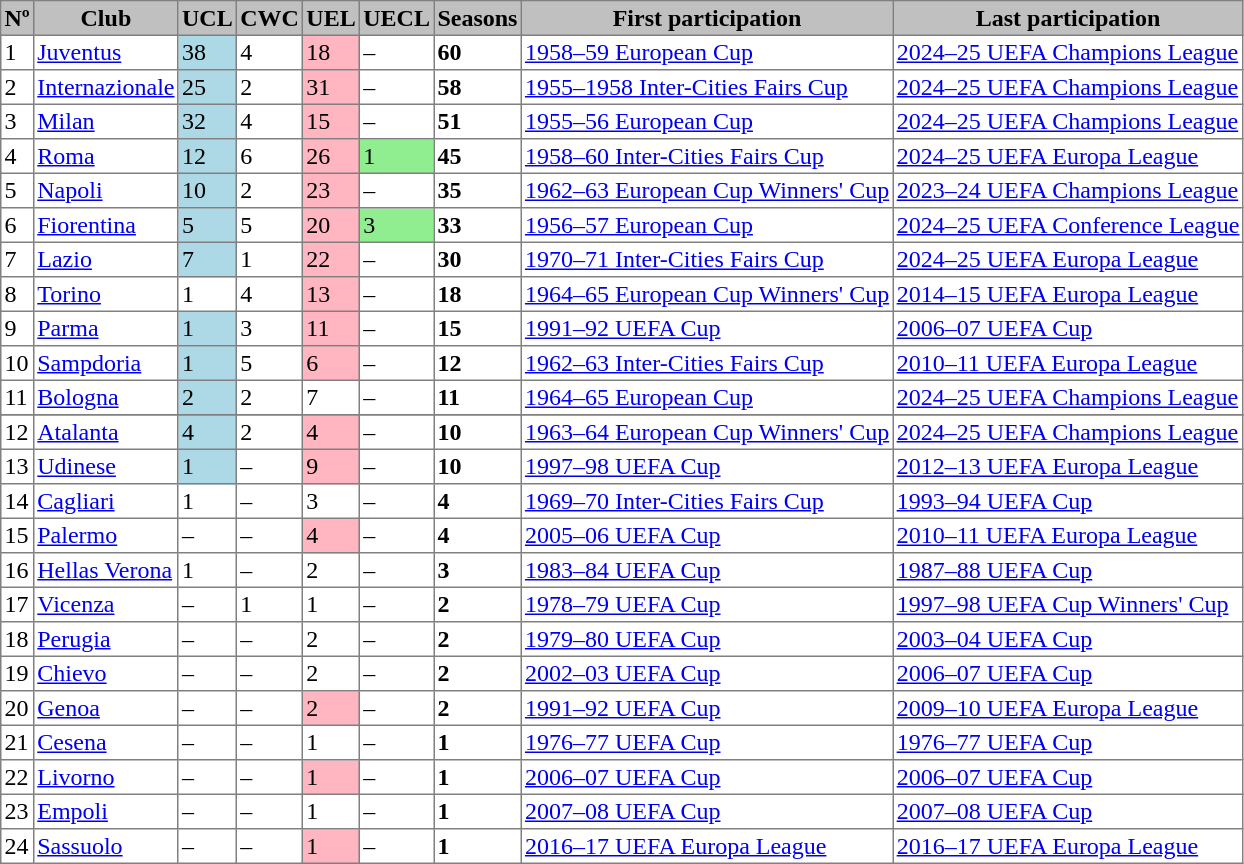<table class="toccolours sortable center" style="border-collapse:collapse; margin-left:0.5em; margin-bottom:0.5em" border=1 cellpadding=2 cellspacing=0>
<tr bgcolor="#c0c0c0">
<th>Nº</th>
<th>Club</th>
<th>UCL</th>
<th>CWC</th>
<th>UEL</th>
<th>UECL</th>
<th>Seasons</th>
<th>First participation</th>
<th>Last participation</th>
</tr>
<tr>
<td>1</td>
<td align=left><a href='#'>Juventus</a></td>
<td bgcolor=lightblue>38</td>
<td>4</td>
<td bgcolor=lightpink>18</td>
<td>–</td>
<td><strong>60</strong></td>
<td><a href='#'>1958–59 European Cup</a></td>
<td><a href='#'>2024–25 UEFA Champions League</a></td>
</tr>
<tr>
<td>2</td>
<td align=left><a href='#'>Internazionale</a></td>
<td bgcolor=lightblue>25</td>
<td>2</td>
<td bgcolor=lightpink>31</td>
<td>–</td>
<td><strong>58</strong></td>
<td><a href='#'>1955–1958 Inter-Cities Fairs Cup</a></td>
<td><a href='#'>2024–25 UEFA Champions League</a></td>
</tr>
<tr>
<td>3</td>
<td align=left><a href='#'>Milan</a></td>
<td bgcolor=lightblue>32</td>
<td>4</td>
<td bgcolor=lightpink>15</td>
<td>–</td>
<td><strong>51</strong></td>
<td><a href='#'>1955–56 European Cup</a></td>
<td><a href='#'>2024–25 UEFA Champions League</a></td>
</tr>
<tr>
<td>4</td>
<td align=left><a href='#'>Roma</a></td>
<td bgcolor=lightblue>12</td>
<td>6</td>
<td bgcolor=lightpink>26</td>
<td bgcolor=lightgreen>1</td>
<td><strong>45</strong></td>
<td><a href='#'>1958–60 Inter-Cities Fairs Cup</a></td>
<td><a href='#'>2024–25 UEFA Europa League</a></td>
</tr>
<tr>
<td>5</td>
<td align="left"><a href='#'>Napoli</a></td>
<td bgcolor=lightblue>10</td>
<td>2</td>
<td bgcolor=lightpink>23</td>
<td>–</td>
<td><strong>35</strong></td>
<td><a href='#'>1962–63 European Cup Winners' Cup</a></td>
<td><a href='#'>2023–24 UEFA Champions League</a></td>
</tr>
<tr>
<td>6</td>
<td align="left"><a href='#'>Fiorentina</a></td>
<td bgcolor=lightblue>5</td>
<td>5</td>
<td bgcolor=lightpink>20</td>
<td bgcolor=lightgreen>3</td>
<td><strong>33</strong></td>
<td><a href='#'>1956–57 European Cup</a></td>
<td><a href='#'>2024–25 UEFA Conference League</a></td>
</tr>
<tr>
<td>7</td>
<td align=left><a href='#'>Lazio</a></td>
<td bgcolor=lightblue>7</td>
<td>1</td>
<td bgcolor=lightpink>22</td>
<td>–</td>
<td><strong>30</strong></td>
<td><a href='#'>1970–71 Inter-Cities Fairs Cup</a></td>
<td><a href='#'>2024–25 UEFA Europa League</a></td>
</tr>
<tr>
<td>8</td>
<td align=left><a href='#'>Torino</a></td>
<td>1</td>
<td>4</td>
<td bgcolor=lightpink>13</td>
<td>–</td>
<td><strong>18</strong></td>
<td><a href='#'>1964–65 European Cup Winners' Cup</a></td>
<td><a href='#'>2014–15 UEFA Europa League</a></td>
</tr>
<tr>
<td>9</td>
<td align=left><a href='#'>Parma</a></td>
<td bgcolor=lightblue>1</td>
<td>3</td>
<td bgcolor=lightpink>11</td>
<td>–</td>
<td><strong>15</strong></td>
<td><a href='#'>1991–92 UEFA Cup</a></td>
<td><a href='#'>2006–07 UEFA Cup</a></td>
</tr>
<tr>
<td>10</td>
<td align=left><a href='#'>Sampdoria</a></td>
<td bgcolor=lightblue>1</td>
<td>5</td>
<td bgcolor=lightpink>6</td>
<td>–</td>
<td><strong>12</strong></td>
<td><a href='#'>1962–63 Inter-Cities Fairs Cup</a></td>
<td><a href='#'>2010–11 UEFA Europa League</a></td>
</tr>
<tr>
<td>11</td>
<td align=left><a href='#'>Bologna</a></td>
<td bgcolor=lightblue>2</td>
<td>2</td>
<td>7</td>
<td>–</td>
<td><strong>11</strong></td>
<td><a href='#'>1964–65 European Cup</a></td>
<td><a href='#'>2024–25 UEFA Champions League</a></td>
</tr>
<tr>
</tr>
<tr>
<td>12</td>
<td align=left><a href='#'>Atalanta</a></td>
<td bgcolor=lightblue>4</td>
<td>2</td>
<td bgcolor=lightpink>4</td>
<td>–</td>
<td><strong>10</strong></td>
<td><a href='#'>1963–64 European Cup Winners' Cup</a></td>
<td><a href='#'>2024–25 UEFA Champions League</a></td>
</tr>
<tr>
<td>13</td>
<td align=left><a href='#'>Udinese</a></td>
<td bgcolor=lightblue>1</td>
<td>–</td>
<td bgcolor=lightpink>9</td>
<td>–</td>
<td><strong>10</strong></td>
<td><a href='#'>1997–98 UEFA Cup</a></td>
<td><a href='#'>2012–13 UEFA Europa League</a></td>
</tr>
<tr>
<td>14</td>
<td align=left><a href='#'>Cagliari</a></td>
<td>1</td>
<td>–</td>
<td>3</td>
<td>–</td>
<td><strong>4</strong></td>
<td><a href='#'>1969–70 Inter-Cities Fairs Cup</a></td>
<td><a href='#'>1993–94 UEFA Cup</a></td>
</tr>
<tr>
<td>15</td>
<td align=left><a href='#'>Palermo</a></td>
<td>–</td>
<td>–</td>
<td bgcolor=lightpink>4</td>
<td>–</td>
<td><strong>4</strong></td>
<td><a href='#'>2005–06 UEFA Cup</a></td>
<td><a href='#'>2010–11 UEFA Europa League</a></td>
</tr>
<tr>
<td>16</td>
<td align=left><a href='#'>Hellas Verona</a></td>
<td>1</td>
<td>–</td>
<td>2</td>
<td>–</td>
<td><strong>3</strong></td>
<td><a href='#'>1983–84 UEFA Cup</a></td>
<td><a href='#'>1987–88 UEFA Cup</a></td>
</tr>
<tr>
<td>17</td>
<td align=left><a href='#'>Vicenza</a></td>
<td>–</td>
<td>1</td>
<td>1</td>
<td>–</td>
<td><strong>2</strong></td>
<td><a href='#'>1978–79 UEFA Cup</a></td>
<td><a href='#'>1997–98 UEFA Cup Winners' Cup</a></td>
</tr>
<tr>
<td>18</td>
<td align=left><a href='#'>Perugia</a></td>
<td>–</td>
<td>–</td>
<td>2</td>
<td>–</td>
<td><strong>2</strong></td>
<td><a href='#'>1979–80 UEFA Cup</a></td>
<td><a href='#'>2003–04 UEFA Cup</a></td>
</tr>
<tr>
<td>19</td>
<td align=left><a href='#'>Chievo</a></td>
<td>–</td>
<td>–</td>
<td>2</td>
<td>–</td>
<td><strong>2</strong></td>
<td><a href='#'>2002–03 UEFA Cup</a></td>
<td><a href='#'>2006–07 UEFA Cup</a></td>
</tr>
<tr>
<td>20</td>
<td align=left><a href='#'>Genoa</a></td>
<td>–</td>
<td>–</td>
<td bgcolor=lightpink>2</td>
<td>–</td>
<td><strong>2</strong></td>
<td><a href='#'>1991–92 UEFA Cup</a></td>
<td><a href='#'>2009–10 UEFA Europa League</a></td>
</tr>
<tr>
<td>21</td>
<td align=left><a href='#'>Cesena</a></td>
<td>–</td>
<td>–</td>
<td>1</td>
<td>–</td>
<td><strong>1</strong></td>
<td><a href='#'>1976–77 UEFA Cup</a></td>
<td><a href='#'>1976–77 UEFA Cup</a></td>
</tr>
<tr>
<td>22</td>
<td align=left><a href='#'>Livorno</a></td>
<td>–</td>
<td>–</td>
<td bgcolor=lightpink>1</td>
<td>–</td>
<td><strong>1</strong></td>
<td><a href='#'>2006–07 UEFA Cup</a></td>
<td><a href='#'>2006–07 UEFA Cup</a></td>
</tr>
<tr>
<td>23</td>
<td align=left><a href='#'>Empoli</a></td>
<td>–</td>
<td>–</td>
<td>1</td>
<td>–</td>
<td><strong>1</strong></td>
<td><a href='#'>2007–08 UEFA Cup</a></td>
<td><a href='#'>2007–08 UEFA Cup</a></td>
</tr>
<tr>
<td>24</td>
<td align=left><a href='#'>Sassuolo</a></td>
<td>–</td>
<td>–</td>
<td bgcolor=lightpink>1</td>
<td>–</td>
<td><strong>1</strong></td>
<td><a href='#'>2016–17 UEFA Europa League</a></td>
<td><a href='#'>2016–17 UEFA Europa League</a></td>
</tr>
</table>
